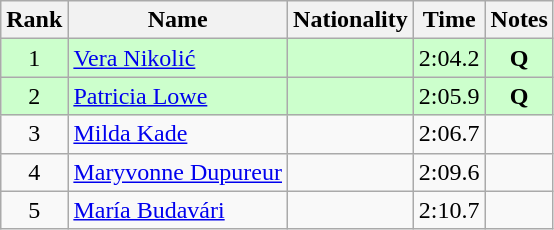<table class="wikitable sortable" style="text-align:center">
<tr>
<th>Rank</th>
<th>Name</th>
<th>Nationality</th>
<th>Time</th>
<th>Notes</th>
</tr>
<tr bgcolor=ccffcc>
<td>1</td>
<td align=left><a href='#'>Vera Nikolić</a></td>
<td align=left></td>
<td>2:04.2</td>
<td><strong>Q</strong></td>
</tr>
<tr bgcolor=ccffcc>
<td>2</td>
<td align=left><a href='#'>Patricia Lowe</a></td>
<td align=left></td>
<td>2:05.9</td>
<td><strong>Q</strong></td>
</tr>
<tr>
<td>3</td>
<td align=left><a href='#'>Milda Kade</a></td>
<td align=left></td>
<td>2:06.7</td>
<td></td>
</tr>
<tr>
<td>4</td>
<td align=left><a href='#'>Maryvonne Dupureur</a></td>
<td align=left></td>
<td>2:09.6</td>
<td></td>
</tr>
<tr>
<td>5</td>
<td align=left><a href='#'>María Budavári</a></td>
<td align=left></td>
<td>2:10.7</td>
<td></td>
</tr>
</table>
